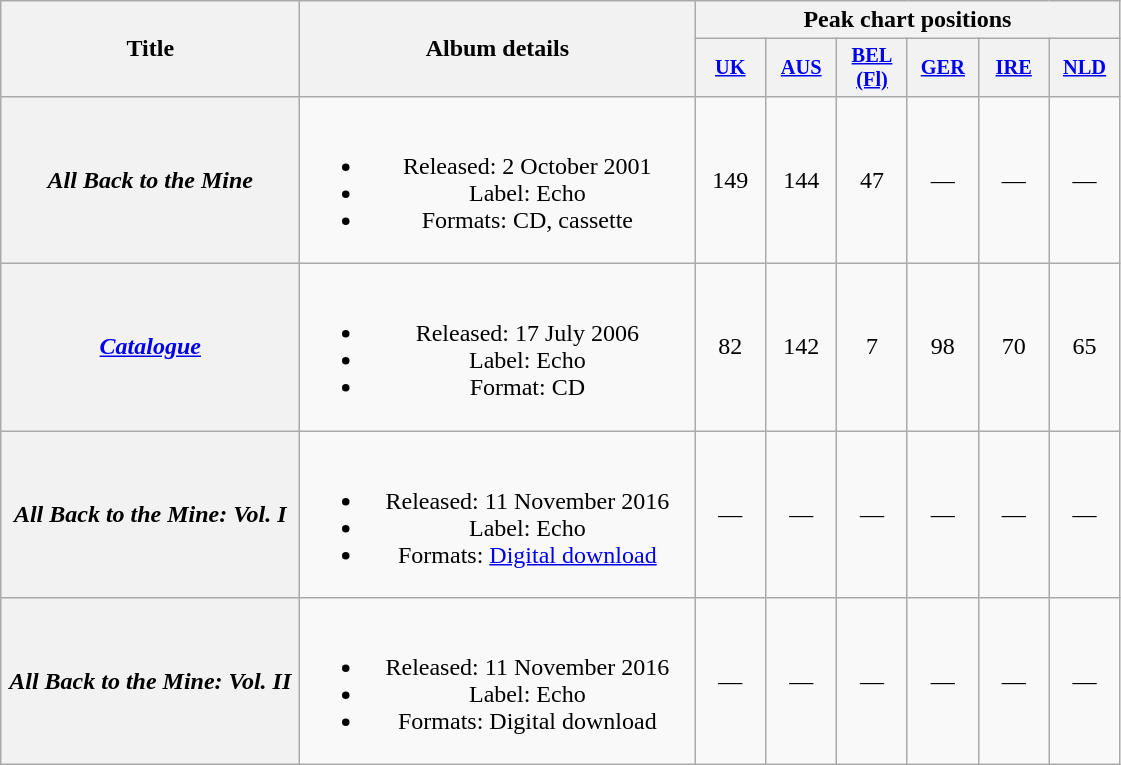<table class="wikitable plainrowheaders" style="text-align:center;" border="1">
<tr>
<th scope="col" rowspan="2" style="width:12em;">Title</th>
<th scope="col" rowspan="2" style="width:16em;">Album details</th>
<th scope="col" colspan="8">Peak chart positions</th>
</tr>
<tr>
<th scope="col" style="width:3em;font-size:85%;"><a href='#'>UK</a><br></th>
<th scope="col" style="width:3em;font-size:85%;"><a href='#'>AUS</a><br></th>
<th scope="col" style="width:3em;font-size:85%;"><a href='#'>BEL (Fl)</a><br></th>
<th scope="col" style="width:3em;font-size:85%;"><a href='#'>GER</a><br></th>
<th scope="col" style="width:3em;font-size:85%;"><a href='#'>IRE</a><br></th>
<th scope="col" style="width:3em;font-size:85%;"><a href='#'>NLD</a><br></th>
</tr>
<tr>
<th scope="row"><em>All Back to the Mine</em></th>
<td><br><ul><li>Released: 2 October 2001</li><li>Label: Echo</li><li>Formats: CD, cassette</li></ul></td>
<td>149</td>
<td>144</td>
<td>47</td>
<td>—</td>
<td>—</td>
<td>—</td>
</tr>
<tr>
<th scope="row"><em><a href='#'>Catalogue</a></em></th>
<td><br><ul><li>Released: 17 July 2006</li><li>Label: Echo</li><li>Format: CD</li></ul></td>
<td>82</td>
<td>142</td>
<td>7</td>
<td>98</td>
<td>70</td>
<td>65</td>
</tr>
<tr>
<th scope="row"><em>All Back to the Mine: Vol. I</em></th>
<td><br><ul><li>Released: 11 November 2016</li><li>Label: Echo</li><li>Formats: <a href='#'>Digital download</a></li></ul></td>
<td>—</td>
<td>—</td>
<td>—</td>
<td>—</td>
<td>—</td>
<td>—</td>
</tr>
<tr>
<th scope="row"><em>All Back to the Mine: Vol. II</em></th>
<td><br><ul><li>Released: 11 November 2016</li><li>Label: Echo</li><li>Formats: Digital download</li></ul></td>
<td>—</td>
<td>—</td>
<td>—</td>
<td>—</td>
<td>—</td>
<td>—</td>
</tr>
</table>
